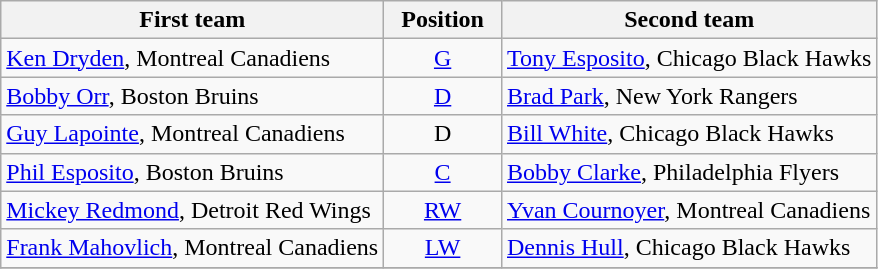<table class="wikitable">
<tr>
<th>First team</th>
<th>  Position  </th>
<th>Second team</th>
</tr>
<tr>
<td><a href='#'>Ken Dryden</a>, Montreal Canadiens</td>
<td align=center><a href='#'>G</a></td>
<td><a href='#'>Tony Esposito</a>, Chicago Black Hawks</td>
</tr>
<tr>
<td><a href='#'>Bobby Orr</a>, Boston Bruins</td>
<td align=center><a href='#'>D</a></td>
<td><a href='#'>Brad Park</a>, New York Rangers</td>
</tr>
<tr>
<td><a href='#'>Guy Lapointe</a>, Montreal Canadiens</td>
<td align=center>D</td>
<td><a href='#'>Bill White</a>, Chicago Black Hawks</td>
</tr>
<tr>
<td><a href='#'>Phil Esposito</a>, Boston Bruins</td>
<td align=center><a href='#'>C</a></td>
<td><a href='#'>Bobby Clarke</a>, Philadelphia Flyers</td>
</tr>
<tr>
<td><a href='#'>Mickey Redmond</a>, Detroit Red Wings</td>
<td align=center><a href='#'>RW</a></td>
<td><a href='#'>Yvan Cournoyer</a>, Montreal Canadiens</td>
</tr>
<tr>
<td><a href='#'>Frank Mahovlich</a>, Montreal Canadiens</td>
<td align=center><a href='#'>LW</a></td>
<td><a href='#'>Dennis Hull</a>, Chicago Black Hawks</td>
</tr>
<tr>
</tr>
</table>
